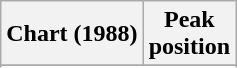<table class="wikitable sortable plainrowheaders" style="text-align:center">
<tr>
<th scope="col">Chart (1988)</th>
<th scope="col">Peak<br> position</th>
</tr>
<tr>
</tr>
<tr>
</tr>
</table>
